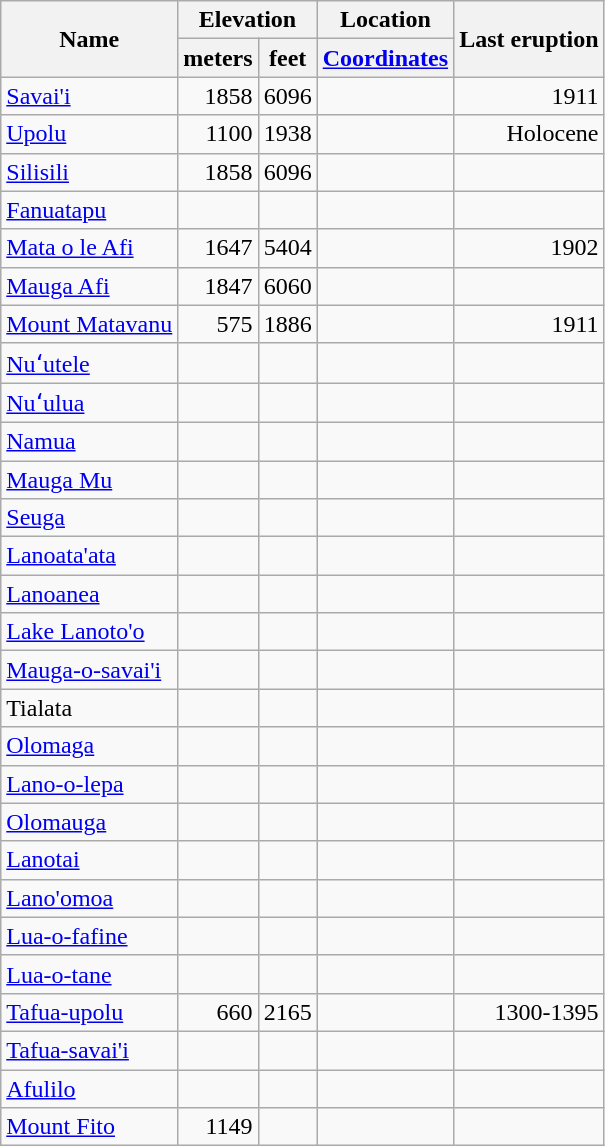<table class="wikitable">
<tr>
<th rowspan="2">Name</th>
<th colspan ="2">Elevation</th>
<th>Location</th>
<th rowspan="2">Last eruption</th>
</tr>
<tr>
<th>meters</th>
<th>feet</th>
<th><a href='#'>Coordinates</a></th>
</tr>
<tr align="right">
<td align="left"><a href='#'>Savai'i</a></td>
<td>1858</td>
<td>6096</td>
<td></td>
<td>1911</td>
</tr>
<tr align="right">
<td align="left"><a href='#'>Upolu</a></td>
<td>1100</td>
<td>1938</td>
<td></td>
<td>Holocene</td>
</tr>
<tr align="right">
<td align="left"><a href='#'>Silisili</a></td>
<td>1858</td>
<td>6096</td>
<td></td>
<td></td>
</tr>
<tr align="right">
<td align="left"><a href='#'>Fanuatapu</a></td>
<td></td>
<td></td>
<td></td>
<td></td>
</tr>
<tr align="right">
<td align="left"><a href='#'>Mata o le Afi</a></td>
<td>1647</td>
<td>5404</td>
<td></td>
<td>1902</td>
</tr>
<tr align="right">
<td align="left"><a href='#'>Mauga Afi</a></td>
<td>1847</td>
<td>6060</td>
<td></td>
<td></td>
</tr>
<tr align="right">
<td align="left"><a href='#'>Mount Matavanu</a></td>
<td>575</td>
<td>1886</td>
<td></td>
<td>1911</td>
</tr>
<tr align="right">
<td align="left"><a href='#'>Nuʻutele</a></td>
<td></td>
<td></td>
<td></td>
<td></td>
</tr>
<tr align="right">
<td align="left"><a href='#'>Nuʻulua</a></td>
<td></td>
<td></td>
<td></td>
<td></td>
</tr>
<tr align="right">
<td align="left"><a href='#'>Namua</a></td>
<td></td>
<td></td>
<td></td>
<td></td>
</tr>
<tr align="right">
<td align="left"><a href='#'>Mauga Mu</a></td>
<td></td>
<td></td>
<td></td>
<td></td>
</tr>
<tr align="right">
<td align="left"><a href='#'>Seuga</a></td>
<td></td>
<td></td>
<td></td>
<td></td>
</tr>
<tr align="right">
<td align="left"><a href='#'>Lanoata'ata</a></td>
<td></td>
<td></td>
<td></td>
<td></td>
</tr>
<tr align="right">
<td align="left"><a href='#'>Lanoanea</a></td>
<td></td>
<td></td>
<td></td>
<td></td>
</tr>
<tr align="right">
<td align="left"><a href='#'>Lake Lanoto'o</a></td>
<td></td>
<td></td>
<td></td>
<td></td>
</tr>
<tr align="right">
<td align="left"><a href='#'>Mauga-o-savai'i</a></td>
<td></td>
<td></td>
<td></td>
<td></td>
</tr>
<tr align="right">
<td align="left">Tialata</td>
<td></td>
<td></td>
<td></td>
<td></td>
</tr>
<tr align="right">
<td align="left"><a href='#'>Olomaga</a></td>
<td></td>
<td></td>
<td></td>
<td></td>
</tr>
<tr align="right">
<td align="left"><a href='#'>Lano-o-lepa</a></td>
<td></td>
<td></td>
<td></td>
<td></td>
</tr>
<tr align="right">
<td align="left"><a href='#'>Olomauga</a></td>
<td></td>
<td></td>
<td></td>
<td></td>
</tr>
<tr align="right">
<td align="left"><a href='#'>Lanotai</a></td>
<td></td>
<td></td>
<td></td>
<td></td>
</tr>
<tr align="right">
<td align="left"><a href='#'>Lano'omoa</a></td>
<td></td>
<td></td>
<td></td>
<td></td>
</tr>
<tr align="right">
<td align="left"><a href='#'>Lua-o-fafine</a></td>
<td></td>
<td></td>
<td></td>
<td></td>
</tr>
<tr align="right">
<td align="left"><a href='#'>Lua-o-tane</a></td>
<td></td>
<td></td>
<td></td>
<td></td>
</tr>
<tr align="right">
<td align="left"><a href='#'>Tafua-upolu</a></td>
<td>660</td>
<td>2165</td>
<td></td>
<td>1300-1395</td>
</tr>
<tr align="right">
<td align="left"><a href='#'>Tafua-savai'i</a></td>
<td></td>
<td></td>
<td></td>
<td></td>
</tr>
<tr align="right">
<td align="left"><a href='#'>Afulilo</a></td>
<td></td>
<td></td>
<td></td>
<td></td>
</tr>
<tr align="right">
<td align="left"><a href='#'>Mount Fito</a></td>
<td>1149</td>
<td></td>
<td></td>
<td></td>
</tr>
</table>
